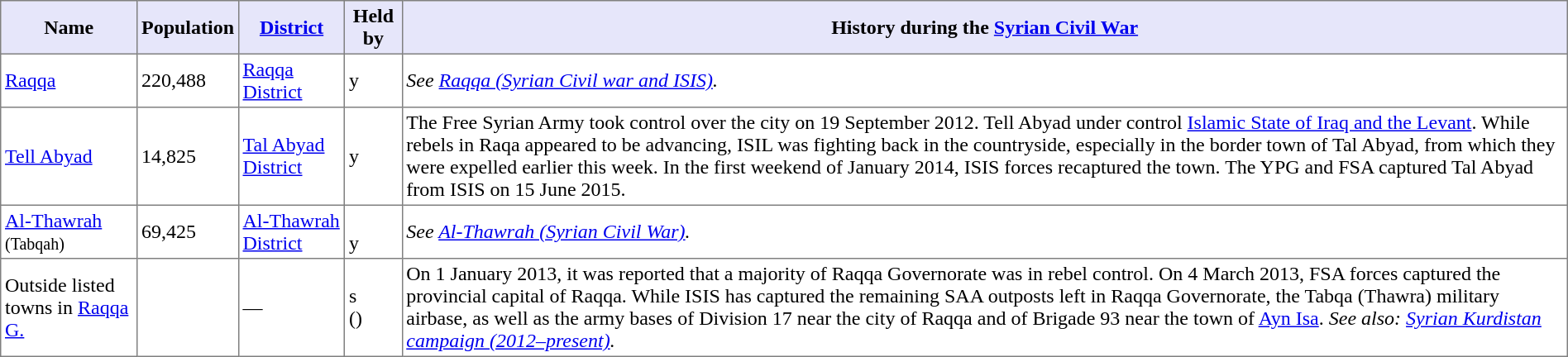<table class="toccolours sortable" border="1" cellpadding="3" style="border-collapse:collapse">
<tr style="background:lavender;">
<th>Name</th>
<th>Population</th>
<th><a href='#'>District</a></th>
<th>Held by</th>
<th>History during the <a href='#'>Syrian Civil War</a></th>
</tr>
<tr>
<td><a href='#'>Raqqa</a></td>
<td>220,488</td>
<td><a href='#'>Raqqa District</a></td>
<td><span>y</span></td>
<td><em>See <a href='#'>Raqqa (Syrian Civil war and ISIS)</a>.</em></td>
</tr>
<tr>
<td><a href='#'>Tell Abyad</a></td>
<td>14,825</td>
<td><a href='#'>Tal Abyad District</a></td>
<td><span>y</span><br></td>
<td>The Free Syrian Army took control over the city on 19 September 2012. Tell Abyad under control <a href='#'>Islamic State of Iraq and the Levant</a>. While rebels in Raqa appeared to be advancing, ISIL was fighting back in the countryside, especially in the border town of Tal Abyad, from which they were expelled earlier this week. In the first weekend of January 2014, ISIS forces recaptured the town. The YPG and FSA captured Tal Abyad from ISIS on 15 June 2015.</td>
</tr>
<tr>
<td><a href='#'>Al-Thawrah</a> <small>(Tabqah)</small></td>
<td>69,425</td>
<td><a href='#'>Al-Thawrah District</a></td>
<td><br><span>y</span></td>
<td><em>See <a href='#'>Al-Thawrah (Syrian Civil War)</a>.</em></td>
</tr>
<tr>
<td>Outside listed towns in <a href='#'>Raqqa G.</a></td>
<td></td>
<td>—</td>
<td><span>s</span><br>()<br></td>
<td>On 1 January 2013, it was reported that a majority of Raqqa Governorate was in rebel control. On 4 March 2013, FSA forces captured the provincial capital of Raqqa. While ISIS has captured the remaining SAA outposts left in Raqqa Governorate, the Tabqa (Thawra) military airbase, as well as the army bases of Division 17 near the city of Raqqa and of Brigade 93 near the town of <a href='#'>Ayn Isa</a>. <em>See also: <a href='#'>Syrian Kurdistan campaign (2012–present)</a>.</em></td>
</tr>
</table>
